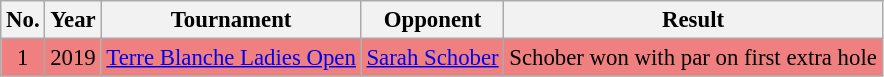<table class="wikitable" style="font-size:95%;">
<tr>
<th>No.</th>
<th>Year</th>
<th>Tournament</th>
<th>Opponent</th>
<th>Result</th>
</tr>
<tr style="background:#F08080;">
<td align=center>1</td>
<td align=center>2019</td>
<td><a href='#'>Terre Blanche Ladies Open</a></td>
<td> <a href='#'>Sarah Schober</a></td>
<td>Schober won with par on first extra hole</td>
</tr>
</table>
